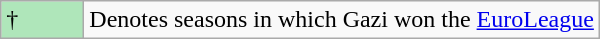<table class="wikitable">
<tr>
<td style="background:#AFE6BA; width:3em;">†</td>
<td>Denotes seasons in which Gazi won the <a href='#'>EuroLeague</a></td>
</tr>
</table>
